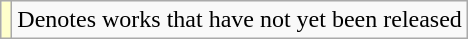<table class="wikitable">
<tr>
<td style="background:#FFFFCC;"></td>
<td>Denotes works that have not yet been released</td>
</tr>
</table>
